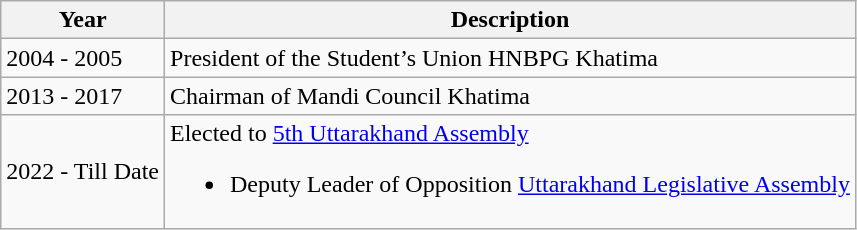<table class="wikitable">
<tr>
<th>Year</th>
<th>Description</th>
</tr>
<tr>
<td>2004 - 2005</td>
<td>President of the Student’s Union HNBPG Khatima</td>
</tr>
<tr>
<td>2013 - 2017</td>
<td>Chairman of Mandi Council Khatima</td>
</tr>
<tr>
<td>2022 - Till Date</td>
<td>Elected to <a href='#'>5th Uttarakhand Assembly</a><br><ul><li>Deputy Leader of Opposition <a href='#'>Uttarakhand Legislative Assembly</a></li></ul></td>
</tr>
</table>
